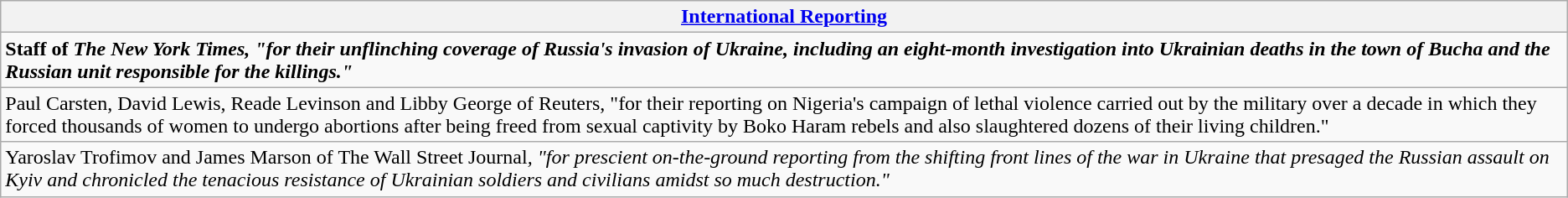<table class="wikitable" style="float:left; float:none;">
<tr>
<th><a href='#'>International Reporting</a></th>
</tr>
<tr>
<td><strong>Staff of <em>The New York Times<strong><em>, "for their unflinching coverage of Russia's invasion of Ukraine, including an eight-month investigation into Ukrainian deaths in the town of Bucha and the Russian unit responsible for the killings."</td>
</tr>
<tr>
<td>Paul Carsten, David Lewis, Reade Levinson and Libby George of Reuters, "for their reporting on Nigeria's campaign of lethal violence carried out by the military over a decade in which they forced thousands of women to undergo abortions after being freed from sexual captivity by Boko Haram rebels and also slaughtered dozens of their living children."</td>
</tr>
<tr>
<td>Yaroslav Trofimov and James Marson of </em>The Wall Street Journal<em>, "for prescient on-the-ground reporting from the shifting front lines of the war in Ukraine that presaged the Russian assault on Kyiv and chronicled the tenacious resistance of Ukrainian soldiers and civilians amidst so much destruction."</td>
</tr>
</table>
